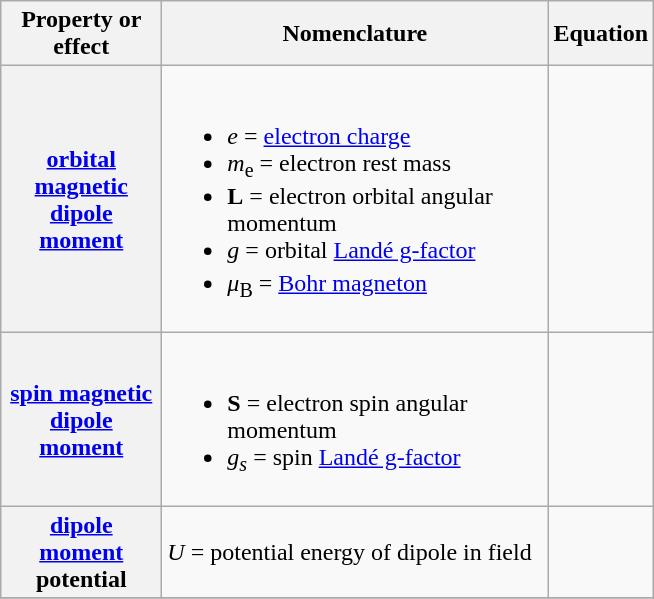<table class="wikitable">
<tr>
<th scope="col" width="100">Property or effect</th>
<th scope="col" width="250">Nomenclature</th>
<th scope="col" width="10">Equation</th>
</tr>
<tr>
<th><a href='#'>orbital magnetic dipole moment</a></th>
<td><br><ul><li><em>e</em> = <a href='#'>electron charge</a></li><li><em>m</em><sub>e</sub> = electron rest mass</li><li><strong>L</strong> = electron orbital angular momentum</li><li><em>g<sub></sub></em> = orbital <a href='#'>Landé g-factor</a></li><li><em>μ</em><sub>B</sub> = <a href='#'>Bohr magneton</a></li></ul></td>
<td><br></td>
</tr>
<tr>
<th><a href='#'>spin magnetic dipole moment</a></th>
<td><br><ul><li><strong>S</strong> = electron spin angular momentum</li><li><em>g<sub>s</sub></em> = spin <a href='#'>Landé g-factor</a></li></ul></td>
<td><br></td>
</tr>
<tr>
<th><a href='#'>dipole moment</a> potential</th>
<td><em>U</em> = potential energy of dipole in field</td>
<td></td>
</tr>
<tr>
</tr>
</table>
